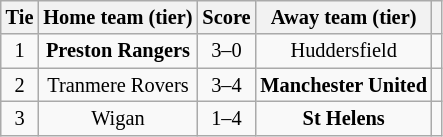<table class="wikitable" style="text-align:center; font-size:85%">
<tr>
<th>Tie</th>
<th>Home team (tier)</th>
<th>Score</th>
<th>Away team (tier)</th>
<th></th>
</tr>
<tr>
<td align="center">1</td>
<td><strong>Preston Rangers</strong></td>
<td align="center">3–0</td>
<td>Huddersfield</td>
<td></td>
</tr>
<tr>
<td align="center">2</td>
<td>Tranmere Rovers</td>
<td align="center">3–4</td>
<td><strong>Manchester United</strong></td>
<td></td>
</tr>
<tr>
<td align="center">3</td>
<td>Wigan</td>
<td align="center">1–4</td>
<td><strong>St Helens</strong></td>
<td></td>
</tr>
</table>
